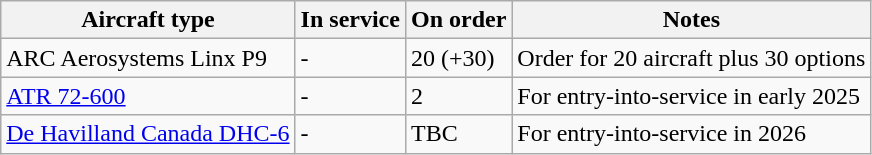<table class="wikitable">
<tr>
<th>Aircraft type</th>
<th>In service</th>
<th>On order</th>
<th>Notes</th>
</tr>
<tr>
<td>ARC Aerosystems Linx P9</td>
<td>-</td>
<td>20 (+30)</td>
<td>Order for 20 aircraft plus 30 options</td>
</tr>
<tr>
<td><a href='#'>ATR 72-600</a></td>
<td>-</td>
<td>2</td>
<td>For entry-into-service in early 2025</td>
</tr>
<tr>
<td><a href='#'>De Havilland Canada DHC-6</a></td>
<td>-</td>
<td>TBC</td>
<td>For entry-into-service in 2026</td>
</tr>
</table>
